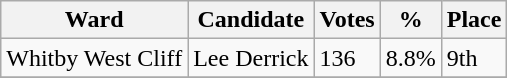<table class="wikitable">
<tr>
<th>Ward</th>
<th>Candidate</th>
<th>Votes</th>
<th>%</th>
<th>Place</th>
</tr>
<tr>
<td>Whitby West Cliff</td>
<td>Lee Derrick</td>
<td>136</td>
<td>8.8%</td>
<td>9th</td>
</tr>
<tr>
</tr>
</table>
